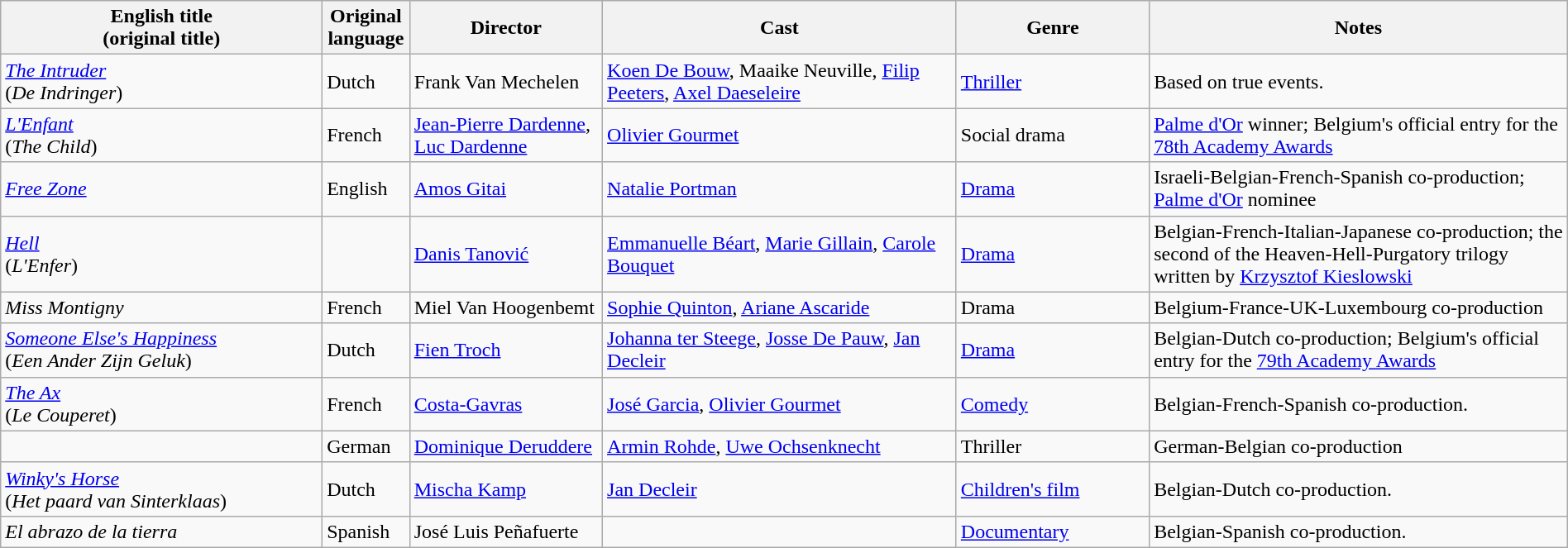<table class="wikitable" width= "100%">
<tr>
<th width=20%>English title <br> (original title)</th>
<th width=5%>Original language</th>
<th width=12%>Director</th>
<th width=22%>Cast</th>
<th width=12%>Genre</th>
<th width=26%>Notes</th>
</tr>
<tr>
<td><em><a href='#'>The Intruder</a></em><br>(<em>De Indringer</em>)</td>
<td>Dutch</td>
<td>Frank Van Mechelen</td>
<td><a href='#'>Koen De Bouw</a>, Maaike Neuville, <a href='#'>Filip Peeters</a>, <a href='#'>Axel Daeseleire</a></td>
<td><a href='#'>Thriller</a></td>
<td>Based on true events.</td>
</tr>
<tr>
<td><em><a href='#'>L'Enfant</a></em><br>(<em>The Child</em>)</td>
<td>French</td>
<td><a href='#'>Jean-Pierre Dardenne</a>, <a href='#'>Luc Dardenne</a></td>
<td><a href='#'>Olivier Gourmet</a></td>
<td>Social drama</td>
<td><a href='#'>Palme d'Or</a> winner; Belgium's official entry for the <a href='#'>78th Academy Awards</a></td>
</tr>
<tr>
<td><em><a href='#'>Free Zone</a></em></td>
<td>English</td>
<td><a href='#'>Amos Gitai</a></td>
<td><a href='#'>Natalie Portman</a></td>
<td><a href='#'>Drama</a></td>
<td>Israeli-Belgian-French-Spanish co-production; <a href='#'>Palme d'Or</a> nominee</td>
</tr>
<tr>
<td><em><a href='#'>Hell</a></em><br>(<em>L'Enfer</em>)</td>
<td></td>
<td><a href='#'>Danis Tanović</a></td>
<td><a href='#'>Emmanuelle Béart</a>, <a href='#'>Marie Gillain</a>, <a href='#'>Carole Bouquet</a></td>
<td><a href='#'>Drama</a></td>
<td>Belgian-French-Italian-Japanese co-production; the second of the Heaven-Hell-Purgatory trilogy written by <a href='#'>Krzysztof Kieslowski</a></td>
</tr>
<tr>
<td><em>Miss Montigny</em></td>
<td>French</td>
<td>Miel Van Hoogenbemt</td>
<td><a href='#'>Sophie Quinton</a>, <a href='#'>Ariane Ascaride</a></td>
<td>Drama</td>
<td>Belgium-France-UK-Luxembourg co-production</td>
</tr>
<tr>
<td><em><a href='#'>Someone Else's Happiness</a></em><br>(<em>Een Ander Zijn Geluk</em>)</td>
<td>Dutch</td>
<td><a href='#'>Fien Troch</a></td>
<td><a href='#'>Johanna ter Steege</a>, <a href='#'>Josse De Pauw</a>, <a href='#'>Jan Decleir</a></td>
<td><a href='#'>Drama</a></td>
<td>Belgian-Dutch co-production; Belgium's official entry for the <a href='#'>79th Academy Awards</a></td>
</tr>
<tr>
<td><em><a href='#'>The Ax</a></em><br> (<em>Le Couperet</em>)</td>
<td>French</td>
<td><a href='#'>Costa-Gavras</a></td>
<td><a href='#'>José Garcia</a>, <a href='#'>Olivier Gourmet</a></td>
<td><a href='#'>Comedy</a></td>
<td>Belgian-French-Spanish co-production.</td>
</tr>
<tr>
<td><em></em></td>
<td>German</td>
<td><a href='#'>Dominique Deruddere</a></td>
<td><a href='#'>Armin Rohde</a>, <a href='#'>Uwe Ochsenknecht</a></td>
<td>Thriller</td>
<td>German‐Belgian co‐production</td>
</tr>
<tr>
<td><em><a href='#'>Winky's Horse</a></em><br>(<em>Het paard van Sinterklaas</em>)</td>
<td>Dutch</td>
<td><a href='#'>Mischa Kamp</a></td>
<td><a href='#'>Jan Decleir</a></td>
<td><a href='#'>Children's film</a></td>
<td>Belgian-Dutch co-production.</td>
</tr>
<tr>
<td><em>El abrazo de la tierra</em></td>
<td>Spanish</td>
<td>José Luis Peñafuerte</td>
<td></td>
<td><a href='#'>Documentary</a></td>
<td>Belgian-Spanish co-production.</td>
</tr>
</table>
